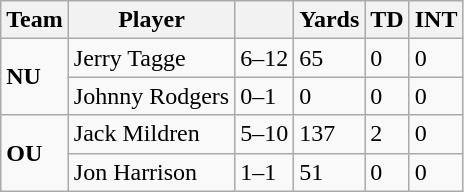<table class=wikitable>
<tr>
<th>Team</th>
<th>Player</th>
<th></th>
<th>Yards</th>
<th>TD</th>
<th>INT</th>
</tr>
<tr>
<td rowspan=2 style=><strong>NU</strong></td>
<td>Jerry Tagge</td>
<td>6–12</td>
<td>65</td>
<td>0</td>
<td>0</td>
</tr>
<tr>
<td>Johnny Rodgers</td>
<td>0–1</td>
<td>0</td>
<td>0</td>
<td>0</td>
</tr>
<tr>
<td rowspan=2 style=><strong>OU</strong></td>
<td>Jack Mildren</td>
<td>5–10</td>
<td>137</td>
<td>2</td>
<td>0</td>
</tr>
<tr>
<td>Jon Harrison</td>
<td>1–1</td>
<td>51</td>
<td>0</td>
<td>0</td>
</tr>
</table>
